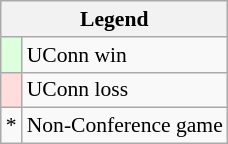<table class="wikitable" style="font-size:90%">
<tr>
<th colspan=2>Legend</th>
</tr>
<tr>
<td style="background:#ddffdd;"> </td>
<td>UConn win</td>
</tr>
<tr>
<td style="background:#ffdddd;"> </td>
<td>UConn loss</td>
</tr>
<tr>
<td>*</td>
<td>Non-Conference game</td>
</tr>
</table>
